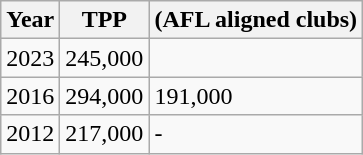<table class="wikitable">
<tr>
<th>Year</th>
<th>TPP</th>
<th>(AFL aligned clubs)</th>
</tr>
<tr>
<td>2023</td>
<td>245,000</td>
</tr>
<tr>
<td>2016</td>
<td>294,000</td>
<td>191,000</td>
</tr>
<tr>
<td>2012</td>
<td>217,000</td>
<td>-</td>
</tr>
</table>
